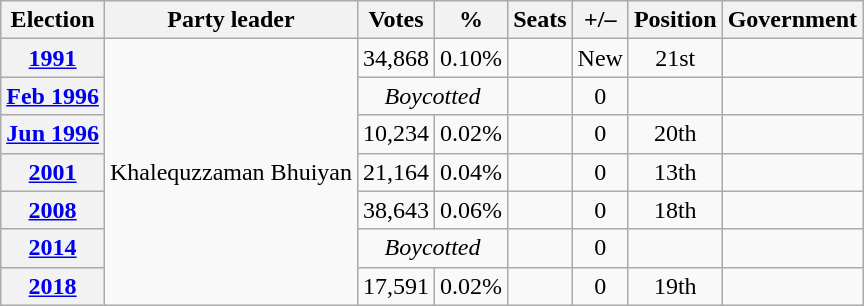<table class=wikitable style=text-align:center>
<tr>
<th>Election</th>
<th>Party leader</th>
<th>Votes</th>
<th>%</th>
<th>Seats</th>
<th>+/–</th>
<th>Position</th>
<th>Government</th>
</tr>
<tr>
<th><a href='#'>1991</a></th>
<td rowspan=7>Khalequzzaman Bhuiyan</td>
<td>34,868</td>
<td>0.10%</td>
<td></td>
<td>New</td>
<td> 21st</td>
<td></td>
</tr>
<tr>
<th><a href='#'>Feb 1996</a></th>
<td colspan="2" align=center><em>Boycotted</em></td>
<td></td>
<td> 0</td>
<td></td>
<td></td>
</tr>
<tr>
<th><a href='#'>Jun 1996</a></th>
<td>10,234</td>
<td>0.02%</td>
<td></td>
<td> 0</td>
<td> 20th</td>
<td></td>
</tr>
<tr>
<th><a href='#'>2001</a></th>
<td>21,164</td>
<td>0.04%</td>
<td></td>
<td> 0</td>
<td> 13th</td>
<td></td>
</tr>
<tr>
<th><a href='#'>2008</a></th>
<td>38,643</td>
<td>0.06%</td>
<td></td>
<td> 0</td>
<td> 18th</td>
<td></td>
</tr>
<tr>
<th><a href='#'>2014</a></th>
<td colspan=2><em>Boycotted</em></td>
<td></td>
<td> 0</td>
<td></td>
<td></td>
</tr>
<tr>
<th><a href='#'>2018</a></th>
<td>17,591</td>
<td>0.02%</td>
<td></td>
<td> 0</td>
<td> 19th</td>
<td></td>
</tr>
</table>
